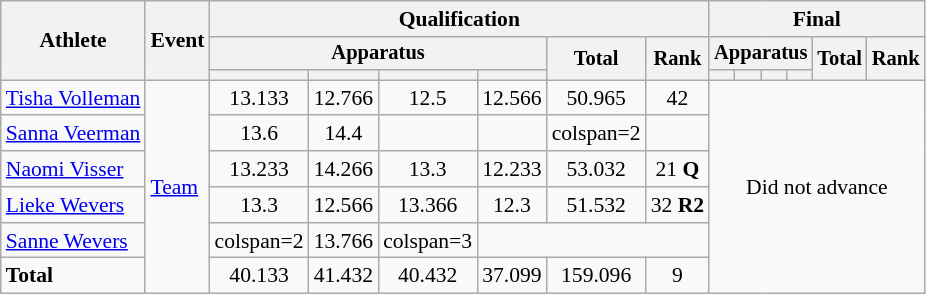<table class="wikitable" style="font-size:90%">
<tr>
<th rowspan=3>Athlete</th>
<th rowspan=3>Event</th>
<th colspan=6>Qualification</th>
<th colspan=6>Final</th>
</tr>
<tr style="font-size:95%">
<th colspan=4>Apparatus</th>
<th rowspan=2>Total</th>
<th rowspan=2>Rank</th>
<th colspan=4>Apparatus</th>
<th rowspan=2>Total</th>
<th rowspan=2>Rank</th>
</tr>
<tr style="font-size:95%">
<th></th>
<th></th>
<th></th>
<th></th>
<th></th>
<th></th>
<th></th>
<th></th>
</tr>
<tr align=center>
<td align=left><a href='#'>Tisha Volleman</a></td>
<td align=left rowspan=6><a href='#'>Team</a></td>
<td>13.133</td>
<td>12.766</td>
<td>12.5</td>
<td>12.566</td>
<td>50.965</td>
<td>42</td>
<td colspan=6 rowspan=6>Did not advance</td>
</tr>
<tr align=center>
<td align=left><a href='#'>Sanna Veerman</a></td>
<td>13.6</td>
<td>14.4</td>
<td></td>
<td></td>
<td>colspan=2 </td>
</tr>
<tr align=center>
<td align=left><a href='#'>Naomi Visser</a></td>
<td>13.233</td>
<td>14.266</td>
<td>13.3</td>
<td>12.233</td>
<td>53.032</td>
<td>21 <strong>Q</strong></td>
</tr>
<tr align=center>
<td align=left><a href='#'>Lieke Wevers</a></td>
<td>13.3</td>
<td>12.566</td>
<td>13.366</td>
<td>12.3</td>
<td>51.532</td>
<td>32 <strong>R2</strong></td>
</tr>
<tr align=center>
<td align=left><a href='#'>Sanne Wevers</a></td>
<td>colspan=2 </td>
<td>13.766</td>
<td>colspan=3 </td>
</tr>
<tr align=center>
<td align=left><strong>Total</strong></td>
<td>40.133</td>
<td>41.432</td>
<td>40.432</td>
<td>37.099</td>
<td>159.096</td>
<td>9</td>
</tr>
</table>
